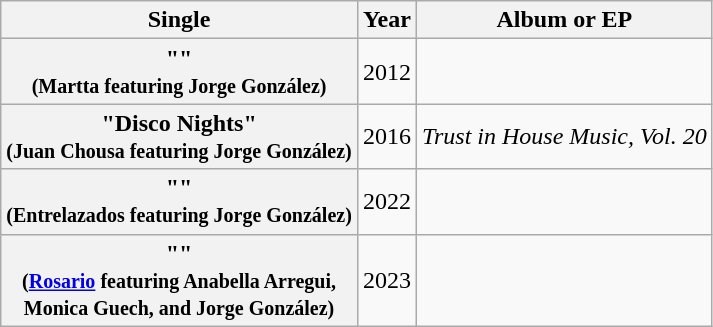<table class="wikitable plainrowheaders" style="text-align:center;">
<tr>
<th scope="col">Single</th>
<th scope="col">Year</th>
<th scope="col">Album or EP</th>
</tr>
<tr>
<th scope="row">""<br><small>(Martta featuring Jorge González)</small></th>
<td>2012</td>
<td></td>
</tr>
<tr>
<th scope="row">"Disco Nights"<br><small>(Juan Chousa featuring Jorge González)</small></th>
<td>2016</td>
<td><em>Trust in House Music, Vol. 20</em></td>
</tr>
<tr>
<th scope="row">""<br><small>(Entrelazados featuring Jorge González)</small></th>
<td>2022</td>
<td></td>
</tr>
<tr>
<th scope="row">""<br><small>(<a href='#'>Rosario</a> featuring Anabella Arregui,<br>Monica Guech, and Jorge González)</small></th>
<td>2023</td>
<td></td>
</tr>
</table>
